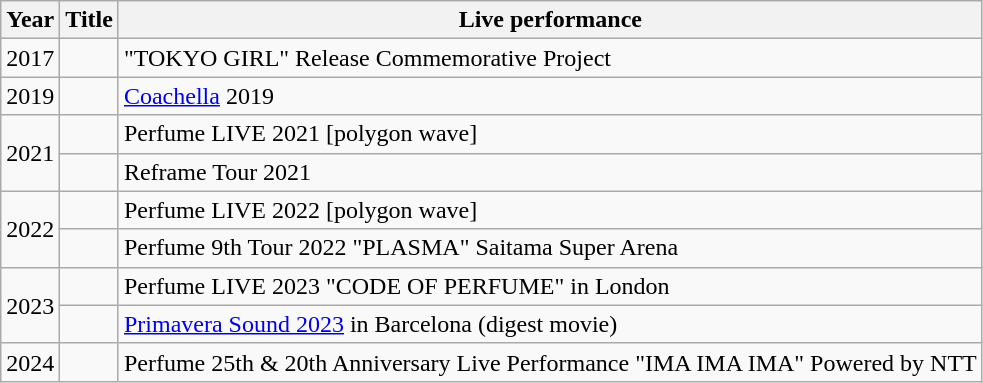<table class="wikitable">
<tr>
<th>Year</th>
<th>Title</th>
<th>Live performance</th>
</tr>
<tr>
<td>2017</td>
<td></td>
<td>"TOKYO GIRL" Release Commemorative Project</td>
</tr>
<tr>
<td>2019</td>
<td></td>
<td><a href='#'>Coachella</a> 2019</td>
</tr>
<tr>
<td rowspan="2">2021</td>
<td></td>
<td>Perfume LIVE 2021 [polygon wave]</td>
</tr>
<tr>
<td></td>
<td>Reframe Tour 2021</td>
</tr>
<tr>
<td rowspan="2">2022</td>
<td></td>
<td>Perfume LIVE 2022 [polygon wave]</td>
</tr>
<tr>
<td></td>
<td>Perfume 9th Tour 2022 "PLASMA" Saitama Super Arena</td>
</tr>
<tr>
<td rowspan="2">2023</td>
<td></td>
<td>Perfume LIVE 2023 "CODE OF PERFUME" in London</td>
</tr>
<tr>
<td></td>
<td><a href='#'>Primavera Sound 2023</a> in Barcelona (digest movie)</td>
</tr>
<tr>
<td>2024</td>
<td></td>
<td>Perfume 25th & 20th Anniversary Live Performance "IMA IMA IMA" Powered by NTT</td>
</tr>
</table>
